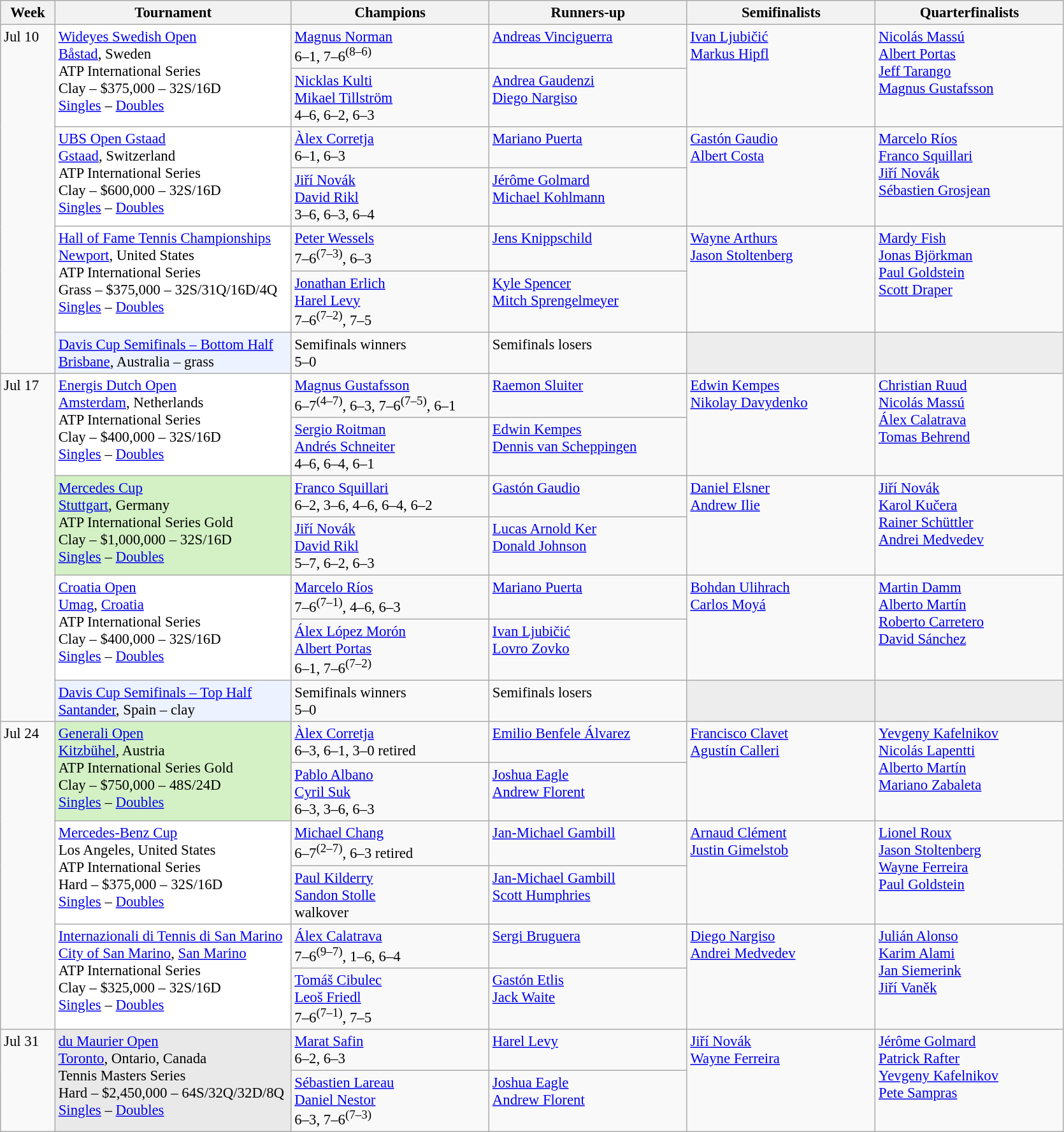<table class=wikitable style=font-size:95%>
<tr>
<th style="width:50px;">Week</th>
<th style="width:240px;">Tournament</th>
<th style="width:200px;">Champions</th>
<th style="width:200px;">Runners-up</th>
<th style="width:190px;">Semifinalists</th>
<th style="width:190px;">Quarterfinalists</th>
</tr>
<tr valign=top>
<td rowspan=7>Jul 10</td>
<td bgcolor=#ffffff rowspan=2><a href='#'>Wideyes Swedish Open</a><br> <a href='#'>Båstad</a>, Sweden<br>ATP International Series<br>Clay – $375,000 – 32S/16D<br><a href='#'>Singles</a> – <a href='#'>Doubles</a></td>
<td> <a href='#'>Magnus Norman</a><br>6–1, 7–6<sup>(8–6)</sup></td>
<td> <a href='#'>Andreas Vinciguerra</a></td>
<td rowspan=2> <a href='#'>Ivan Ljubičić</a><br> <a href='#'>Markus Hipfl</a></td>
<td rowspan=2> <a href='#'>Nicolás Massú</a><br> <a href='#'>Albert Portas</a><br> <a href='#'>Jeff Tarango</a><br> <a href='#'>Magnus Gustafsson</a></td>
</tr>
<tr valign=top>
<td> <a href='#'>Nicklas Kulti</a><br> <a href='#'>Mikael Tillström</a><br>4–6, 6–2, 6–3</td>
<td> <a href='#'>Andrea Gaudenzi</a><br> <a href='#'>Diego Nargiso</a></td>
</tr>
<tr valign=top>
<td bgcolor=#ffffff rowspan=2><a href='#'>UBS Open Gstaad</a><br> <a href='#'>Gstaad</a>, Switzerland<br>ATP International Series<br>Clay – $600,000 – 32S/16D<br><a href='#'>Singles</a> – <a href='#'>Doubles</a></td>
<td> <a href='#'>Àlex Corretja</a><br>6–1, 6–3</td>
<td> <a href='#'>Mariano Puerta</a></td>
<td rowspan=2> <a href='#'>Gastón Gaudio</a><br> <a href='#'>Albert Costa</a></td>
<td rowspan=2> <a href='#'>Marcelo Ríos</a><br> <a href='#'>Franco Squillari</a><br> <a href='#'>Jiří Novák</a><br>  <a href='#'>Sébastien Grosjean</a></td>
</tr>
<tr valign=top>
<td> <a href='#'>Jiří Novák</a><br> <a href='#'>David Rikl</a><br>3–6, 6–3, 6–4</td>
<td> <a href='#'>Jérôme Golmard</a><br> <a href='#'>Michael Kohlmann</a></td>
</tr>
<tr valign=top>
<td bgcolor=#ffffff rowspan=2><a href='#'>Hall of Fame Tennis Championships</a><br><a href='#'>Newport</a>, United States<br>ATP International Series<br>Grass – $375,000 – 32S/31Q/16D/4Q<br><a href='#'>Singles</a> – <a href='#'>Doubles</a></td>
<td> <a href='#'>Peter Wessels</a><br>7–6<sup>(7–3)</sup>, 6–3</td>
<td> <a href='#'>Jens Knippschild</a></td>
<td rowspan=2> <a href='#'>Wayne Arthurs</a><br> <a href='#'>Jason Stoltenberg</a></td>
<td rowspan=2> <a href='#'>Mardy Fish</a><br> <a href='#'>Jonas Björkman</a><br> <a href='#'>Paul Goldstein</a><br> <a href='#'>Scott Draper</a></td>
</tr>
<tr valign=top>
<td> <a href='#'>Jonathan Erlich</a><br> <a href='#'>Harel Levy</a><br>7–6<sup>(7–2)</sup>, 7–5</td>
<td> <a href='#'>Kyle Spencer</a><br> <a href='#'>Mitch Sprengelmeyer</a></td>
</tr>
<tr valign=top>
<td style="background:#ecf2ff;"  rowspan=1><a href='#'>Davis Cup Semifinals – Bottom Half</a><br> <a href='#'>Brisbane</a>, Australia – grass</td>
<td><span>Semifinals winners</span><br> 5–0</td>
<td><span>Semifinals losers</span><br></td>
<td bgcolor=#ededed></td>
<td bgcolor=#ededed></td>
</tr>
<tr valign=top>
<td rowspan=7>Jul 17</td>
<td bgcolor=#ffffff rowspan=2><a href='#'>Energis Dutch Open</a><br> <a href='#'>Amsterdam</a>, Netherlands<br>ATP International Series<br>Clay – $400,000 – 32S/16D<br><a href='#'>Singles</a> – <a href='#'>Doubles</a></td>
<td> <a href='#'>Magnus Gustafsson</a><br>6–7<sup>(4–7)</sup>, 6–3, 7–6<sup>(7–5)</sup>, 6–1</td>
<td> <a href='#'>Raemon Sluiter</a></td>
<td rowspan=2> <a href='#'>Edwin Kempes</a><br> <a href='#'>Nikolay Davydenko</a></td>
<td rowspan=2> <a href='#'>Christian Ruud</a><br> <a href='#'>Nicolás Massú</a><br> <a href='#'>Álex Calatrava</a><br> <a href='#'>Tomas Behrend</a></td>
</tr>
<tr valign=top>
<td> <a href='#'>Sergio Roitman</a><br> <a href='#'>Andrés Schneiter</a><br>4–6, 6–4, 6–1</td>
<td> <a href='#'>Edwin Kempes</a><br> <a href='#'>Dennis van Scheppingen</a></td>
</tr>
<tr valign=top>
<td style="background:#d4f1c5;"  rowspan=2><a href='#'>Mercedes Cup</a><br> <a href='#'>Stuttgart</a>, Germany<br>ATP International Series Gold<br>Clay – $1,000,000 – 32S/16D<br><a href='#'>Singles</a> – <a href='#'>Doubles</a></td>
<td> <a href='#'>Franco Squillari</a><br>6–2, 3–6, 4–6, 6–4, 6–2</td>
<td> <a href='#'>Gastón Gaudio</a></td>
<td rowspan=2> <a href='#'>Daniel Elsner</a><br> <a href='#'>Andrew Ilie</a></td>
<td rowspan=2> <a href='#'>Jiří Novák</a><br> <a href='#'>Karol Kučera</a><br> <a href='#'>Rainer Schüttler</a><br> <a href='#'>Andrei Medvedev</a></td>
</tr>
<tr valign=top>
<td> <a href='#'>Jiří Novák</a><br> <a href='#'>David Rikl</a><br>5–7, 6–2, 6–3</td>
<td> <a href='#'>Lucas Arnold Ker</a><br> <a href='#'>Donald Johnson</a></td>
</tr>
<tr valign=top>
<td bgcolor=#ffffff rowspan=2><a href='#'>Croatia Open</a><br> <a href='#'>Umag</a>, <a href='#'>Croatia</a><br>ATP International Series<br>Clay – $400,000 – 32S/16D<br><a href='#'>Singles</a> – <a href='#'>Doubles</a></td>
<td> <a href='#'>Marcelo Ríos</a><br>7–6<sup>(7–1)</sup>, 4–6, 6–3</td>
<td> <a href='#'>Mariano Puerta</a></td>
<td rowspan=2> <a href='#'>Bohdan Ulihrach</a><br> <a href='#'>Carlos Moyá</a></td>
<td rowspan=2> <a href='#'>Martin Damm</a><br> <a href='#'>Alberto Martín</a> <br> <a href='#'>Roberto Carretero</a><br> <a href='#'>David Sánchez</a></td>
</tr>
<tr valign=top>
<td> <a href='#'>Álex López Morón</a><br> <a href='#'>Albert Portas</a><br>6–1, 7–6<sup>(7–2)</sup></td>
<td> <a href='#'>Ivan Ljubičić</a><br> <a href='#'>Lovro Zovko</a></td>
</tr>
<tr valign=top>
<td style="background:#ecf2ff;"  rowspan=1><a href='#'>Davis Cup Semifinals – Top Half</a><br> <a href='#'>Santander</a>, Spain – clay</td>
<td><span>Semifinals winners</span><br> 5–0</td>
<td><span>Semifinals losers</span><br></td>
<td bgcolor=#ededed></td>
<td bgcolor=#ededed></td>
</tr>
<tr valign=top>
<td rowspan=6>Jul 24</td>
<td style="background:#d4f1c5;"  rowspan=2><a href='#'>Generali Open</a><br> <a href='#'>Kitzbühel</a>, Austria<br>ATP International Series Gold<br>Clay – $750,000 – 48S/24D<br><a href='#'>Singles</a> – <a href='#'>Doubles</a></td>
<td> <a href='#'>Àlex Corretja</a><br>6–3, 6–1, 3–0 retired</td>
<td> <a href='#'>Emilio Benfele Álvarez</a></td>
<td rowspan=2> <a href='#'>Francisco Clavet</a><br> <a href='#'>Agustín Calleri</a></td>
<td rowspan=2> <a href='#'>Yevgeny Kafelnikov</a><br> <a href='#'>Nicolás Lapentti</a><br> <a href='#'>Alberto Martín</a><br> <a href='#'>Mariano Zabaleta</a></td>
</tr>
<tr valign=top>
<td> <a href='#'>Pablo Albano</a><br> <a href='#'>Cyril Suk</a><br>6–3, 3–6, 6–3</td>
<td> <a href='#'>Joshua Eagle</a><br> <a href='#'>Andrew Florent</a></td>
</tr>
<tr valign=top>
<td bgcolor=#ffffff rowspan=2><a href='#'>Mercedes-Benz Cup</a><br> Los Angeles, United States<br>ATP International Series<br>Hard – $375,000 – 32S/16D<br><a href='#'>Singles</a> – <a href='#'>Doubles</a></td>
<td> <a href='#'>Michael Chang</a><br>6–7<sup>(2–7)</sup>, 6–3 retired</td>
<td> <a href='#'>Jan-Michael Gambill</a></td>
<td rowspan=2> <a href='#'>Arnaud Clément</a><br> <a href='#'>Justin Gimelstob</a></td>
<td rowspan=2> <a href='#'>Lionel Roux</a><br> <a href='#'>Jason Stoltenberg</a><br> <a href='#'>Wayne Ferreira</a><br> <a href='#'>Paul Goldstein</a></td>
</tr>
<tr valign=top>
<td> <a href='#'>Paul Kilderry</a><br> <a href='#'>Sandon Stolle</a><br>walkover</td>
<td> <a href='#'>Jan-Michael Gambill</a><br> <a href='#'>Scott Humphries</a></td>
</tr>
<tr valign=top>
<td bgcolor=#ffffff rowspan=2><a href='#'>Internazionali di Tennis di San Marino</a><br> <a href='#'>City of San Marino</a>, <a href='#'>San Marino</a><br>ATP International Series<br>Clay – $325,000 – 32S/16D<br><a href='#'>Singles</a> – <a href='#'>Doubles</a></td>
<td> <a href='#'>Álex Calatrava</a><br>7–6<sup>(9–7)</sup>, 1–6, 6–4</td>
<td> <a href='#'>Sergi Bruguera</a></td>
<td rowspan=2> <a href='#'>Diego Nargiso</a><br> <a href='#'>Andrei Medvedev</a></td>
<td rowspan=2> <a href='#'>Julián Alonso</a><br> <a href='#'>Karim Alami</a><br> <a href='#'>Jan Siemerink</a><br> <a href='#'>Jiří Vaněk</a></td>
</tr>
<tr valign=top>
<td> <a href='#'>Tomáš Cibulec</a><br> <a href='#'>Leoš Friedl</a><br>7–6<sup>(7–1)</sup>, 7–5</td>
<td> <a href='#'>Gastón Etlis</a><br> <a href='#'>Jack Waite</a></td>
</tr>
<tr valign=top>
<td rowspan=2>Jul 31</td>
<td style="background:#e9e9e9;" rowspan=2><a href='#'>du Maurier Open</a><br><a href='#'>Toronto</a>, Ontario, Canada<br>Tennis Masters Series<br>Hard – $2,450,000 – 64S/32Q/32D/8Q<br><a href='#'>Singles</a> – <a href='#'>Doubles</a></td>
<td> <a href='#'>Marat Safin</a><br>6–2, 6–3</td>
<td> <a href='#'>Harel Levy</a></td>
<td rowspan=2> <a href='#'>Jiří Novák</a><br> <a href='#'>Wayne Ferreira</a></td>
<td rowspan=2> <a href='#'>Jérôme Golmard</a><br> <a href='#'>Patrick Rafter</a><br> <a href='#'>Yevgeny Kafelnikov</a><br> <a href='#'>Pete Sampras</a></td>
</tr>
<tr valign=top>
<td> <a href='#'>Sébastien Lareau</a><br> <a href='#'>Daniel Nestor</a><br>6–3, 7–6<sup>(7–3)</sup></td>
<td> <a href='#'>Joshua Eagle</a><br> <a href='#'>Andrew Florent</a></td>
</tr>
</table>
